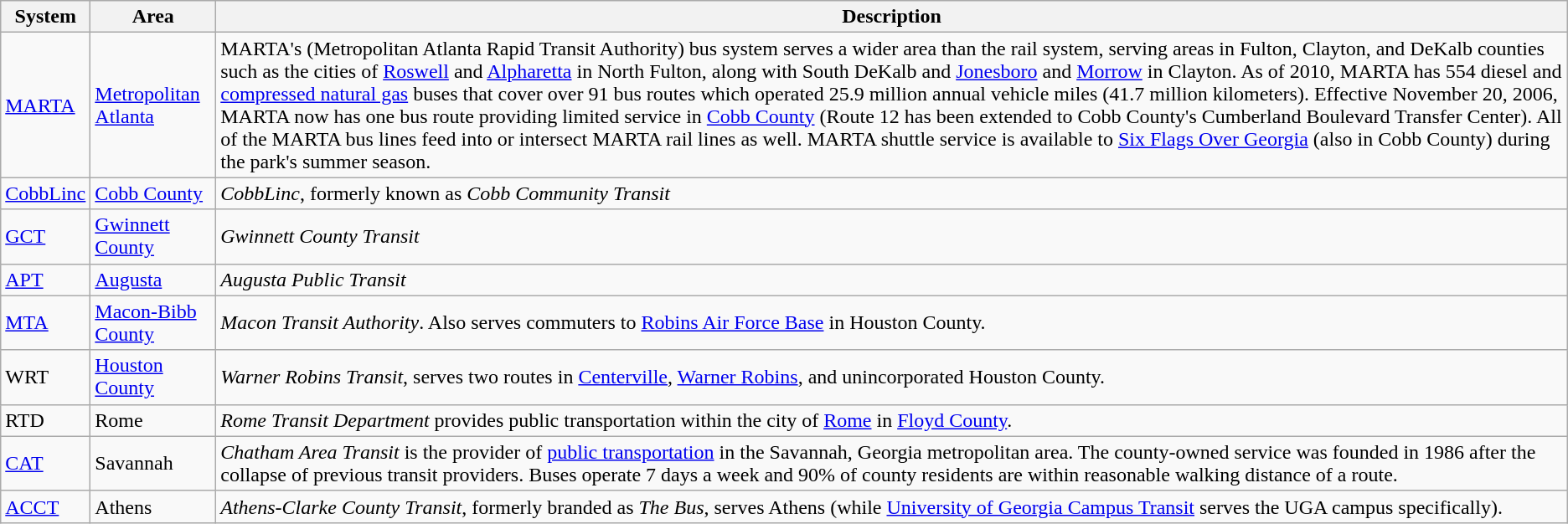<table class="wikitable sortable">
<tr>
<th>System</th>
<th>Area</th>
<th>Description</th>
</tr>
<tr>
<td><a href='#'>MARTA</a></td>
<td><a href='#'>Metropolitan Atlanta</a></td>
<td>MARTA's (Metropolitan Atlanta Rapid Transit Authority) bus system serves a wider area than the rail system, serving areas in Fulton, Clayton, and DeKalb counties such as the cities of <a href='#'>Roswell</a> and <a href='#'>Alpharetta</a> in North Fulton, along with South DeKalb and <a href='#'>Jonesboro</a> and <a href='#'>Morrow</a> in Clayton. As of 2010, MARTA has 554 diesel and <a href='#'>compressed natural gas</a> buses that cover over 91 bus routes which operated 25.9 million annual vehicle miles (41.7 million kilometers). Effective November 20, 2006, MARTA now has one bus route providing limited service in <a href='#'>Cobb County</a> (Route 12 has been extended to Cobb County's Cumberland Boulevard Transfer Center). All of the MARTA bus lines feed into or intersect MARTA rail lines as well. MARTA shuttle service is available to <a href='#'>Six Flags Over Georgia</a> (also in Cobb County) during the park's summer season.</td>
</tr>
<tr>
<td><a href='#'>CobbLinc</a></td>
<td><a href='#'>Cobb County</a></td>
<td><em>CobbLinc</em>, formerly known as <em>Cobb Community Transit</em></td>
</tr>
<tr>
<td><a href='#'>GCT</a></td>
<td><a href='#'>Gwinnett County</a></td>
<td><em>Gwinnett County Transit</em></td>
</tr>
<tr>
<td><a href='#'>APT</a></td>
<td><a href='#'>Augusta</a></td>
<td><em>Augusta Public Transit</em></td>
</tr>
<tr>
<td><a href='#'>MTA</a></td>
<td><a href='#'>Macon-Bibb County</a></td>
<td><em>Macon Transit Authority</em>. Also serves commuters to <a href='#'>Robins Air Force Base</a> in Houston County.</td>
</tr>
<tr>
<td>WRT</td>
<td><a href='#'>Houston County</a></td>
<td><em>Warner Robins Transit</em>, serves two routes in <a href='#'>Centerville</a>, <a href='#'>Warner Robins</a>, and unincorporated Houston County.</td>
</tr>
<tr>
<td>RTD</td>
<td>Rome</td>
<td><em>Rome Transit Department</em> provides public transportation within the city of <a href='#'>Rome</a> in <a href='#'>Floyd County</a>.</td>
</tr>
<tr>
<td><a href='#'>CAT</a></td>
<td>Savannah</td>
<td><em>Chatham Area Transit</em> is the provider of <a href='#'>public transportation</a> in the Savannah, Georgia metropolitan area. The county-owned service was founded in 1986 after the collapse of previous transit providers. Buses operate 7 days a week and 90% of county residents are within reasonable walking distance of a route.</td>
</tr>
<tr>
<td><a href='#'>ACCT</a></td>
<td>Athens</td>
<td><em>Athens-Clarke County Transit</em>, formerly branded as <em>The Bus</em>, serves Athens (while <a href='#'>University of Georgia Campus Transit</a> serves the UGA campus specifically).</td>
</tr>
</table>
